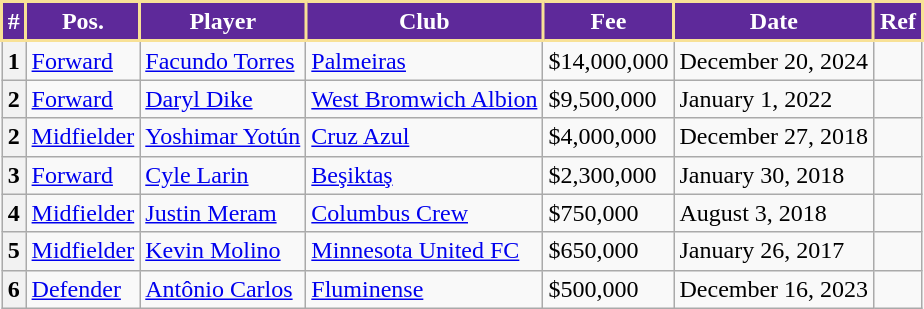<table class="wikitable">
<tr>
<th style="background:#5E299A; color:#FFFFFF; border:2px solid #F8E196;">#</th>
<th style="background:#5E299A; color:#FFFFFF; border:2px solid #F8E196;">Pos.</th>
<th style="background:#5E299A; color:#FFFFFF; border:2px solid #F8E196;">Player</th>
<th style="background:#5E299A; color:#FFFFFF; border:2px solid #F8E196;">Club</th>
<th style="background:#5E299A; color:#FFFFFF; border:2px solid #F8E196;">Fee</th>
<th style="background:#5E299A; color:#FFFFFF; border:2px solid #F8E196;">Date</th>
<th style="background:#5E299A; color:#FFFFFF; border:2px solid #F8E196;">Ref</th>
</tr>
<tr>
<th>1</th>
<td><a href='#'>Forward</a></td>
<td> <a href='#'>Facundo Torres</a></td>
<td> <a href='#'>Palmeiras</a></td>
<td>$14,000,000</td>
<td>December 20, 2024</td>
<td></td>
</tr>
<tr>
<th>2</th>
<td><a href='#'>Forward</a></td>
<td> <a href='#'>Daryl Dike</a></td>
<td> <a href='#'>West Bromwich Albion</a></td>
<td>$9,500,000</td>
<td>January 1, 2022</td>
<td></td>
</tr>
<tr>
<th>2</th>
<td><a href='#'>Midfielder</a></td>
<td> <a href='#'>Yoshimar Yotún</a></td>
<td> <a href='#'>Cruz Azul</a></td>
<td>$4,000,000</td>
<td>December 27, 2018</td>
<td></td>
</tr>
<tr>
<th>3</th>
<td style="text-align:left;"><a href='#'>Forward</a></td>
<td> <a href='#'>Cyle Larin</a></td>
<td> <a href='#'>Beşiktaş</a></td>
<td>$2,300,000</td>
<td>January 30, 2018</td>
<td></td>
</tr>
<tr>
<th>4</th>
<td><a href='#'>Midfielder</a></td>
<td> <a href='#'>Justin Meram</a></td>
<td> <a href='#'>Columbus Crew</a></td>
<td>$750,000</td>
<td>August 3, 2018</td>
<td></td>
</tr>
<tr>
<th>5</th>
<td><a href='#'>Midfielder</a></td>
<td> <a href='#'>Kevin Molino</a></td>
<td> <a href='#'>Minnesota United FC</a></td>
<td>$650,000</td>
<td>January 26, 2017</td>
<td></td>
</tr>
<tr>
<th>6</th>
<td><a href='#'>Defender</a></td>
<td> <a href='#'>Antônio Carlos</a></td>
<td> <a href='#'>Fluminense</a></td>
<td>$500,000</td>
<td>December 16, 2023</td>
<td></td>
</tr>
</table>
